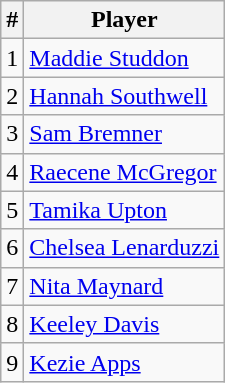<table class="wikitable">
<tr>
<th>#</th>
<th>Player</th>
</tr>
<tr>
<td>1</td>
<td> <a href='#'>Maddie Studdon</a></td>
</tr>
<tr>
<td>2</td>
<td> <a href='#'>Hannah Southwell</a></td>
</tr>
<tr>
<td>3</td>
<td> <a href='#'>Sam Bremner</a></td>
</tr>
<tr>
<td>4</td>
<td> <a href='#'>Raecene McGregor</a></td>
</tr>
<tr>
<td>5</td>
<td> <a href='#'>Tamika Upton</a></td>
</tr>
<tr>
<td>6</td>
<td> <a href='#'>Chelsea Lenarduzzi</a></td>
</tr>
<tr>
<td>7</td>
<td> <a href='#'>Nita Maynard</a></td>
</tr>
<tr>
<td>8</td>
<td> <a href='#'>Keeley Davis</a></td>
</tr>
<tr>
<td>9</td>
<td> <a href='#'>Kezie Apps</a></td>
</tr>
</table>
